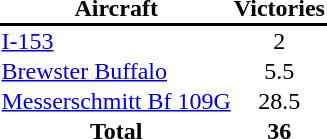<table cellpadding="1" cellspacing="0">
<tr>
<th>Aircraft</th>
<th>Victories</th>
</tr>
<tr>
<th bgcolor="#000000" colspan="2"></th>
</tr>
<tr>
<td><a href='#'>I-153</a></td>
<td align="center">2</td>
</tr>
<tr>
<td><a href='#'>Brewster Buffalo</a></td>
<td align="center">5.5</td>
</tr>
<tr>
<td><a href='#'>Messerschmitt Bf 109G</a></td>
<td align="center">28.5</td>
</tr>
<tr>
<th>Total</th>
<th>36</th>
</tr>
<tr>
</tr>
</table>
